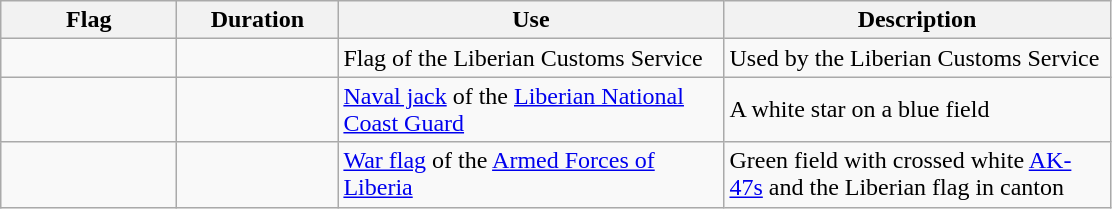<table class="wikitable">
<tr>
<th width="110">Flag</th>
<th width="100">Duration</th>
<th width="250">Use</th>
<th width="250">Description</th>
</tr>
<tr>
<td></td>
<td></td>
<td>Flag of the Liberian Customs Service</td>
<td>Used by the Liberian Customs Service</td>
</tr>
<tr>
<td></td>
<td></td>
<td><a href='#'>Naval jack</a> of the <a href='#'>Liberian National Coast Guard</a></td>
<td>A white star on a blue field</td>
</tr>
<tr>
<td></td>
<td></td>
<td><a href='#'>War flag</a> of the <a href='#'>Armed Forces of Liberia</a></td>
<td>Green field with crossed white <a href='#'>AK-47s</a> and the Liberian flag in canton</td>
</tr>
</table>
